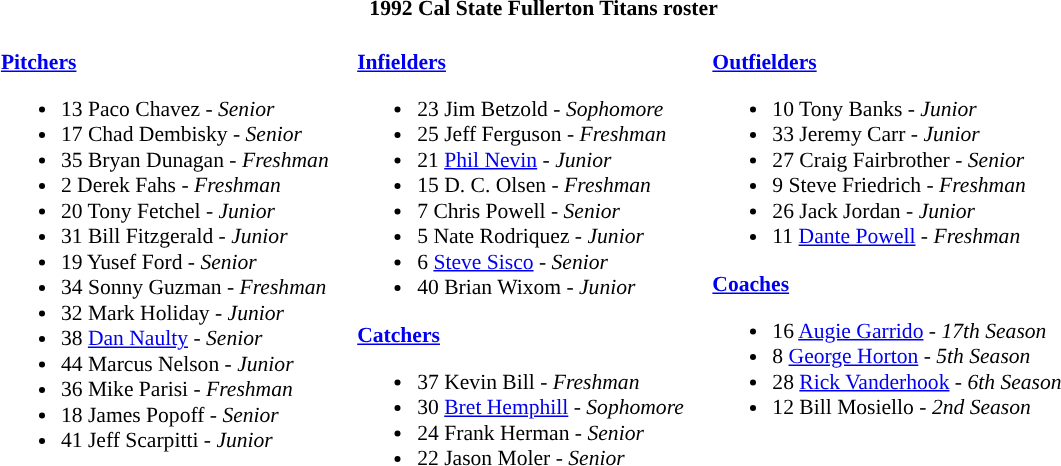<table class="toccolours" style="border-collapse:collapse; font-size:90%;">
<tr>
<th colspan="7">1992 Cal State Fullerton Titans roster</th>
</tr>
<tr>
<td width="03"> </td>
<td valign="top"><br><strong><a href='#'>Pitchers</a></strong><ul><li>13 Paco Chavez - <em>Senior</em></li><li>17 Chad Dembisky - <em>Senior</em></li><li>35 Bryan Dunagan - <em>Freshman</em></li><li>2 Derek Fahs - <em>Freshman</em></li><li>20 Tony Fetchel - <em>Junior</em></li><li>31 Bill Fitzgerald - <em>Junior</em></li><li>19 Yusef Ford - <em>Senior</em></li><li>34 Sonny Guzman - <em>Freshman</em></li><li>32 Mark Holiday - <em>Junior</em></li><li>38 <a href='#'>Dan Naulty</a> - <em>Senior</em></li><li>44 Marcus Nelson - <em>Junior</em></li><li>36 Mike Parisi - <em>Freshman</em></li><li>18 James Popoff - <em>Senior</em></li><li>41 Jeff Scarpitti - <em>Junior</em></li></ul></td>
<td width="15"> </td>
<td valign="top"><br><strong><a href='#'>Infielders</a></strong><ul><li>23 Jim Betzold - <em>Sophomore</em></li><li>25 Jeff Ferguson - <em>Freshman</em></li><li>21 <a href='#'>Phil Nevin</a> - <em>Junior</em></li><li>15 D. C. Olsen - <em>Freshman</em></li><li>7 Chris Powell - <em>Senior</em></li><li>5 Nate Rodriquez - <em>Junior</em></li><li>6 <a href='#'>Steve Sisco</a> - <em>Senior</em></li><li>40 Brian Wixom - <em>Junior</em></li></ul><strong><a href='#'>Catchers</a></strong><ul><li>37 Kevin Bill - <em>Freshman</em></li><li>30 <a href='#'>Bret Hemphill</a> - <em>Sophomore</em></li><li>24 Frank Herman - <em>Senior</em></li><li>22 Jason Moler - <em>Senior</em></li></ul></td>
<td width="15"> </td>
<td valign="top"><br><strong><a href='#'>Outfielders</a></strong><ul><li>10 Tony Banks - <em>Junior</em></li><li>33 Jeremy Carr - <em>Junior</em></li><li>27 Craig Fairbrother - <em>Senior</em></li><li>9 Steve Friedrich - <em>Freshman</em></li><li>26 Jack Jordan - <em>Junior</em></li><li>11 <a href='#'>Dante Powell</a> - <em>Freshman</em></li></ul><strong><a href='#'>Coaches</a></strong><ul><li>16 <a href='#'>Augie Garrido</a> - <em>17th Season</em></li><li>8 <a href='#'>George Horton</a> - <em>5th Season</em></li><li>28 <a href='#'>Rick Vanderhook</a> - <em>6th Season</em></li><li>12 Bill Mosiello - <em>2nd Season</em></li></ul></td>
<td width="20"> </td>
</tr>
</table>
